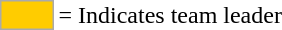<table>
<tr>
<td style="background-color:#FFCC00; border:1px solid #aaaaaa; width:2em;"></td>
<td>= Indicates team leader</td>
</tr>
</table>
